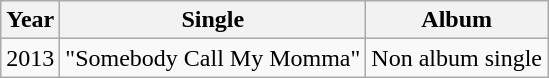<table class="wikitable sortable">
<tr>
<th>Year</th>
<th>Single</th>
<th>Album</th>
</tr>
<tr>
<td>2013</td>
<td>"Somebody Call My Momma"</td>
<td>Non album single</td>
</tr>
</table>
